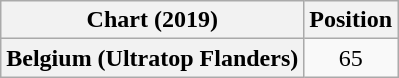<table class="wikitable plainrowheaders" style="text-align:center">
<tr>
<th scope="col">Chart (2019)</th>
<th scope="col">Position</th>
</tr>
<tr>
<th scope="row">Belgium (Ultratop Flanders)</th>
<td>65</td>
</tr>
</table>
